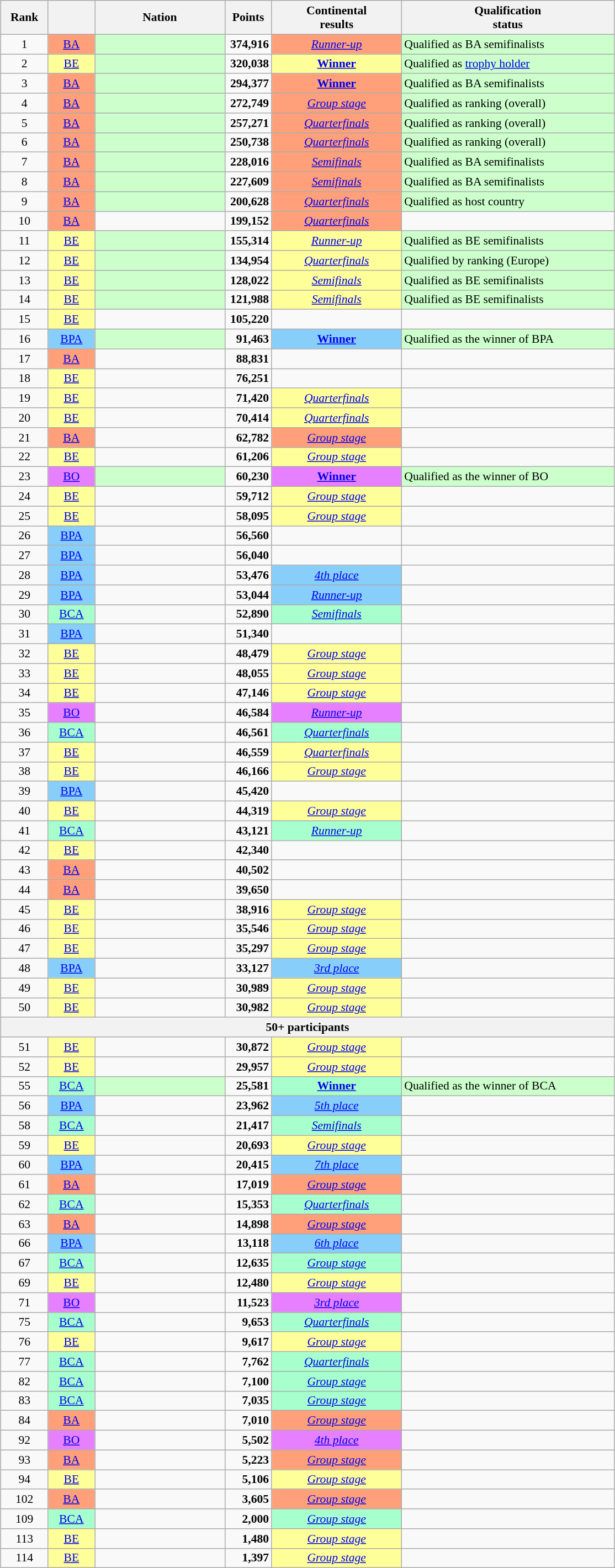<table class="sortable wikitable" style="font-size:90%; text-align:center; margin:0.5em auto;">
<tr>
<th width="50">Rank</th>
<th width="50"></th>
<th width="150">Nation</th>
<th width="50">Points</th>
<th width="150">Continental<br>results</th>
<th width="250">Qualification<br>status</th>
</tr>
<tr>
<td>1</td>
<td bgcolor="#FFA07A"><a href='#'>BA</a></td>
<td align="left" bgcolor="#ccffcc"></td>
<td align="right"><strong>374,916</strong></td>
<td bgcolor="#FFA07A"><em><a href='#'>Runner-up</a></em></td>
<td align="left" bgcolor="#ccffcc">Qualified as BA semifinalists</td>
</tr>
<tr>
<td>2</td>
<td bgcolor="#FFFF99"><a href='#'>BE</a></td>
<td align="left" bgcolor="#ccffcc"></td>
<td align="right"><strong>320,038</strong></td>
<td bgcolor="#FFFF99"><strong><a href='#'>Winner</a></strong></td>
<td align="left" bgcolor="#ccffcc">Qualified as <a href='#'>trophy holder</a></td>
</tr>
<tr>
<td>3</td>
<td bgcolor="#FFA07A"><a href='#'>BA</a></td>
<td align="left" bgcolor="#ccffcc"></td>
<td align="right"><strong>294,377</strong></td>
<td bgcolor="#FFA07A"><strong><a href='#'>Winner</a></strong></td>
<td align="left" bgcolor="#ccffcc">Qualified as BA semifinalists</td>
</tr>
<tr>
<td>4</td>
<td bgcolor="#FFA07A"><a href='#'>BA</a></td>
<td align="left" bgcolor="#ccffcc"></td>
<td align="right"><strong>272,749</strong></td>
<td bgcolor="#FFA07A"><em><a href='#'>Group stage</a></em></td>
<td align="left" bgcolor="#ccffcc">Qualified as ranking (overall)</td>
</tr>
<tr>
<td>5</td>
<td bgcolor="#FFA07A"><a href='#'>BA</a></td>
<td align="left" bgcolor="#ccffcc"></td>
<td align="right"><strong>257,271</strong></td>
<td bgcolor="#FFA07A"><em><a href='#'>Quarterfinals</a></em></td>
<td align="left" bgcolor="#ccffcc">Qualified as ranking (overall)</td>
</tr>
<tr>
<td>6</td>
<td bgcolor="#FFA07A"><a href='#'>BA</a></td>
<td align="left" bgcolor="#ccffcc"></td>
<td align="right"><strong>250,738</strong></td>
<td bgcolor="#FFA07A"><em><a href='#'>Quarterfinals</a></em></td>
<td align="left" bgcolor="#ccffcc">Qualified as ranking (overall)</td>
</tr>
<tr>
<td>7</td>
<td bgcolor="#FFA07A"><a href='#'>BA</a></td>
<td align="left" bgcolor="#ccffcc"></td>
<td align="right"><strong>228,016</strong></td>
<td bgcolor="#FFA07A"><em><a href='#'>Semifinals</a></em></td>
<td align="left" bgcolor="#ccffcc">Qualified as BA semifinalists</td>
</tr>
<tr>
<td>8</td>
<td bgcolor="#FFA07A"><a href='#'>BA</a></td>
<td align="left" bgcolor="#ccffcc"></td>
<td align="right"><strong>227,609</strong></td>
<td bgcolor="#FFA07A"><em><a href='#'>Semifinals</a></em></td>
<td align="left" bgcolor="#ccffcc">Qualified as BA semifinalists</td>
</tr>
<tr>
<td>9</td>
<td bgcolor="#FFA07A"><a href='#'>BA</a></td>
<td align="left" bgcolor="#ccffcc"></td>
<td align="right"><strong>200,628</strong></td>
<td bgcolor="#FFA07A"><em><a href='#'>Quarterfinals</a></em></td>
<td align="left" bgcolor="#ccffcc">Qualified as host country</td>
</tr>
<tr>
<td>10</td>
<td bgcolor="#FFA07A"><a href='#'>BA</a></td>
<td align="left"></td>
<td align="right"><strong>199,152</strong></td>
<td bgcolor="#FFA07A"><em><a href='#'>Quarterfinals</a></em></td>
<td align="left"></td>
</tr>
<tr>
<td>11</td>
<td bgcolor="#FFFF99"><a href='#'>BE</a></td>
<td align="left" bgcolor="#ccffcc"></td>
<td align="right"><strong>155,314</strong></td>
<td bgcolor="#FFFF99"><em><a href='#'>Runner-up</a></em></td>
<td align="left" bgcolor="#ccffcc">Qualified as BE semifinalists</td>
</tr>
<tr>
<td>12</td>
<td bgcolor="#FFFF99"><a href='#'>BE</a></td>
<td align="left" bgcolor="#ccffcc"></td>
<td align="right"><strong>134,954</strong></td>
<td bgcolor="#FFFF99"><em><a href='#'>Quarterfinals</a></em></td>
<td align="left" bgcolor="#ccffcc">Qualified by ranking (Europe)</td>
</tr>
<tr>
<td>13</td>
<td bgcolor="#FFFF99"><a href='#'>BE</a></td>
<td align="left" bgcolor="#ccffcc"></td>
<td align="right"><strong>128,022</strong></td>
<td bgcolor="#FFFF99"><em><a href='#'>Semifinals</a></em></td>
<td align="left" bgcolor="#ccffcc">Qualified as BE semifinalists</td>
</tr>
<tr>
<td>14</td>
<td bgcolor="#FFFF99"><a href='#'>BE</a></td>
<td align="left" bgcolor="#ccffcc"></td>
<td align="right"><strong>121,988</strong></td>
<td bgcolor="#FFFF99"><em><a href='#'>Semifinals</a></em></td>
<td align="left" bgcolor="#ccffcc">Qualified as BE semifinalists</td>
</tr>
<tr>
<td>15</td>
<td bgcolor="#FFFF99"><a href='#'>BE</a></td>
<td align="left"></td>
<td align="right"><strong>105,220</strong></td>
<td></td>
<td align="left"></td>
</tr>
<tr>
<td>16</td>
<td bgcolor="#87CEFA"><a href='#'>BPA</a></td>
<td align="left" bgcolor="#ccffcc"></td>
<td align="right"><strong>91,463</strong></td>
<td bgcolor="#87CEFA"><strong><a href='#'>Winner</a></strong></td>
<td align="left" bgcolor="#ccffcc">Qualified as the winner of BPA</td>
</tr>
<tr>
<td>17</td>
<td bgcolor="#FFA07A"><a href='#'>BA</a></td>
<td align="left"></td>
<td align="right"><strong>88,831</strong></td>
<td></td>
<td align="left"></td>
</tr>
<tr>
<td>18</td>
<td bgcolor="#FFFF99"><a href='#'>BE</a></td>
<td align="left"></td>
<td align="right"><strong>76,251</strong></td>
<td></td>
<td align="left"></td>
</tr>
<tr>
<td>19</td>
<td bgcolor="#FFFF99"><a href='#'>BE</a></td>
<td align="left"></td>
<td align="right"><strong>71,420</strong></td>
<td bgcolor="#FFFF99"><em><a href='#'>Quarterfinals</a></em></td>
<td align="left"></td>
</tr>
<tr>
<td>20</td>
<td bgcolor="#FFFF99"><a href='#'>BE</a></td>
<td align="left"></td>
<td align="right"><strong>70,414</strong></td>
<td bgcolor="#FFFF99"><em><a href='#'>Quarterfinals</a></em></td>
<td align="left"></td>
</tr>
<tr>
<td>21</td>
<td bgcolor="#FFA07A"><a href='#'>BA</a></td>
<td align="left"></td>
<td align="right"><strong>62,782</strong></td>
<td bgcolor="#FFA07A"><em><a href='#'>Group stage</a></em></td>
<td align="left"></td>
</tr>
<tr>
<td>22</td>
<td bgcolor="#FFFF99"><a href='#'>BE</a></td>
<td align="left"></td>
<td align="right"><strong>61,206</strong></td>
<td bgcolor="#FFFF99"><em><a href='#'>Group stage</a></em></td>
<td align="left"></td>
</tr>
<tr>
<td>23</td>
<td bgcolor="#E680FF"><a href='#'>BO</a></td>
<td align="left" bgcolor="#ccffcc"></td>
<td align="right"><strong>60,230</strong></td>
<td bgcolor="#E680FF"><strong><a href='#'>Winner</a></strong></td>
<td align="left" bgcolor="#ccffcc">Qualified as the winner of BO</td>
</tr>
<tr>
<td>24</td>
<td bgcolor="#FFFF99"><a href='#'>BE</a></td>
<td align="left"></td>
<td align="right"><strong>59,712</strong></td>
<td bgcolor="#FFFF99"><em><a href='#'>Group stage</a></em></td>
<td align="left"></td>
</tr>
<tr>
<td>25</td>
<td bgcolor="#FFFF99"><a href='#'>BE</a></td>
<td align="left"></td>
<td align="right"><strong>58,095</strong></td>
<td bgcolor="#FFFF99"><em><a href='#'>Group stage</a></em></td>
<td align="left"></td>
</tr>
<tr>
<td>26</td>
<td bgcolor="#87CEFA"><a href='#'>BPA</a></td>
<td align="left"></td>
<td align="right"><strong>56,560</strong></td>
<td></td>
<td align="left"></td>
</tr>
<tr>
<td>27</td>
<td bgcolor="#87CEFA"><a href='#'>BPA</a></td>
<td align="left"></td>
<td align="right"><strong>56,040</strong></td>
<td></td>
<td align="left"></td>
</tr>
<tr>
<td>28</td>
<td bgcolor="#87CEFA"><a href='#'>BPA</a></td>
<td align="left"></td>
<td align="right"><strong>53,476</strong></td>
<td bgcolor="#87CEFA"><em><a href='#'>4th place</a></em></td>
<td align="left"></td>
</tr>
<tr>
<td>29</td>
<td bgcolor="#87CEFA"><a href='#'>BPA</a></td>
<td align="left"></td>
<td align="right"><strong>53,044</strong></td>
<td bgcolor="#87CEFA"><em><a href='#'>Runner-up</a></em></td>
<td align="left"></td>
</tr>
<tr>
<td>30</td>
<td bgcolor="#A6FFCC"><a href='#'>BCA</a></td>
<td align="left"></td>
<td align="right"><strong>52,890</strong></td>
<td bgcolor="#A6FFCC"><em><a href='#'>Semifinals</a></em></td>
<td align="left"></td>
</tr>
<tr>
<td>31</td>
<td bgcolor="#87CEFA"><a href='#'>BPA</a></td>
<td align="left"></td>
<td align="right"><strong>51,340</strong></td>
<td></td>
<td align="left"></td>
</tr>
<tr>
<td>32</td>
<td bgcolor="#FFFF99"><a href='#'>BE</a></td>
<td align="left"></td>
<td align="right"><strong>48,479</strong></td>
<td bgcolor="#FFFF99"><em><a href='#'>Group stage</a></em></td>
<td align="left"></td>
</tr>
<tr>
<td>33</td>
<td bgcolor="#FFFF99"><a href='#'>BE</a></td>
<td align="left"></td>
<td align="right"><strong>48,055</strong></td>
<td bgcolor="#FFFF99"><em><a href='#'>Group stage</a></em></td>
<td align="left"></td>
</tr>
<tr>
<td>34</td>
<td bgcolor="#FFFF99"><a href='#'>BE</a></td>
<td align="left"></td>
<td align="right"><strong>47,146</strong></td>
<td bgcolor="#FFFF99"><em><a href='#'>Group stage</a></em></td>
<td align="left"></td>
</tr>
<tr>
<td>35</td>
<td bgcolor="#E680FF"><a href='#'>BO</a></td>
<td align="left"></td>
<td align="right"><strong>46,584</strong></td>
<td bgcolor="#E680FF"><em><a href='#'>Runner-up</a></em></td>
<td align="left"></td>
</tr>
<tr>
<td>36</td>
<td bgcolor="#A6FFCC"><a href='#'>BCA</a></td>
<td align="left"></td>
<td align="right"><strong>46,561</strong></td>
<td bgcolor="#A6FFCC"><em><a href='#'>Quarterfinals</a></em></td>
<td align="left"></td>
</tr>
<tr>
<td>37</td>
<td bgcolor="#FFFF99"><a href='#'>BE</a></td>
<td align="left"></td>
<td align="right"><strong>46,559</strong></td>
<td bgcolor="#FFFF99"><em><a href='#'>Quarterfinals</a></em></td>
<td align="left"></td>
</tr>
<tr>
<td>38</td>
<td bgcolor="#FFFF99"><a href='#'>BE</a></td>
<td align="left"></td>
<td align="right"><strong>46,166</strong></td>
<td bgcolor="#FFFF99"><em><a href='#'>Group stage</a></em></td>
<td align="left"></td>
</tr>
<tr>
<td>39</td>
<td bgcolor="#87CEFA"><a href='#'>BPA</a></td>
<td align="left"></td>
<td align="right"><strong>45,420</strong></td>
<td></td>
<td align="left"></td>
</tr>
<tr>
<td>40</td>
<td bgcolor="#FFFF99"><a href='#'>BE</a></td>
<td align="left"></td>
<td align="right"><strong>44,319</strong></td>
<td bgcolor="#FFFF99"><em><a href='#'>Group stage</a></em></td>
<td align="left"></td>
</tr>
<tr>
<td>41</td>
<td bgcolor="#A6FFCC"><a href='#'>BCA</a></td>
<td align="left"></td>
<td align="right"><strong>43,121</strong></td>
<td bgcolor="#A6FFCC"><em><a href='#'>Runner-up</a></em></td>
<td align="left"></td>
</tr>
<tr>
<td>42</td>
<td bgcolor="#FFFF99"><a href='#'>BE</a></td>
<td align="left"></td>
<td align="right"><strong>42,340</strong></td>
<td></td>
<td align="left"></td>
</tr>
<tr>
<td>43</td>
<td bgcolor="#FFA07A"><a href='#'>BA</a></td>
<td align="left"></td>
<td align="right"><strong>40,502</strong></td>
<td></td>
<td align="left"></td>
</tr>
<tr>
<td>44</td>
<td bgcolor="#FFA07A"><a href='#'>BA</a></td>
<td align="left"></td>
<td align="right"><strong>39,650</strong></td>
<td></td>
<td align="left"></td>
</tr>
<tr>
<td>45</td>
<td bgcolor="#FFFF99"><a href='#'>BE</a></td>
<td align="left"></td>
<td align="right"><strong>38,916</strong></td>
<td bgcolor="#FFFF99"><em><a href='#'>Group stage</a></em></td>
<td align="left"></td>
</tr>
<tr>
<td>46</td>
<td bgcolor="#FFFF99"><a href='#'>BE</a></td>
<td align="left"></td>
<td align="right"><strong>35,546</strong></td>
<td bgcolor="#FFFF99"><em><a href='#'>Group stage</a></em></td>
<td align="left"></td>
</tr>
<tr>
<td>47</td>
<td bgcolor="#FFFF99"><a href='#'>BE</a></td>
<td align="left"></td>
<td align="right"><strong>35,297</strong></td>
<td bgcolor="#FFFF99"><em><a href='#'>Group stage</a></em></td>
<td align="left"></td>
</tr>
<tr>
<td>48</td>
<td bgcolor="#87CEFA"><a href='#'>BPA</a></td>
<td align="left"></td>
<td align="right"><strong>33,127</strong></td>
<td bgcolor="#87CEFA"><em><a href='#'>3rd place</a></em></td>
<td align="left"></td>
</tr>
<tr>
<td>49</td>
<td bgcolor="#FFFF99"><a href='#'>BE</a></td>
<td align="left"></td>
<td align="right"><strong>30,989</strong></td>
<td bgcolor="#FFFF99"><em><a href='#'>Group stage</a></em></td>
<td align="left"></td>
</tr>
<tr>
<td>50</td>
<td bgcolor="#FFFF99"><a href='#'>BE</a></td>
<td align="left"></td>
<td align="right"><strong>30,982</strong></td>
<td bgcolor="#FFFF99"><em><a href='#'>Group stage</a></em></td>
<td align="left"></td>
</tr>
<tr>
<th colspan="6">50+ participants</th>
</tr>
<tr>
<td>51</td>
<td bgcolor="#FFFF99"><a href='#'>BE</a></td>
<td align="left"></td>
<td align="right"><strong>30,872</strong></td>
<td bgcolor="#FFFF99"><em><a href='#'>Group stage</a></em></td>
<td align="left"></td>
</tr>
<tr>
<td>52</td>
<td bgcolor="#FFFF99"><a href='#'>BE</a></td>
<td align="left"></td>
<td align="right"><strong>29,957</strong></td>
<td bgcolor="#FFFF99"><em><a href='#'>Group stage</a></em></td>
<td align="left"></td>
</tr>
<tr>
<td>55</td>
<td bgcolor="#A6FFCC"><a href='#'>BCA</a></td>
<td align="left" bgcolor="#ccffcc"></td>
<td align="right"><strong>25,581</strong></td>
<td bgcolor="#A6FFCC"><strong><a href='#'>Winner</a></strong></td>
<td align="left" bgcolor="#ccffcc">Qualified as the winner of BCA</td>
</tr>
<tr>
<td>56</td>
<td bgcolor="#87CEFA"><a href='#'>BPA</a></td>
<td align="left"></td>
<td align="right"><strong>23,962</strong></td>
<td bgcolor="#87CEFA"><em><a href='#'>5th place</a></em></td>
<td align="left"></td>
</tr>
<tr>
<td>58</td>
<td bgcolor="#A6FFCC"><a href='#'>BCA</a></td>
<td align="left"></td>
<td align="right"><strong>21,417</strong></td>
<td bgcolor="#A6FFCC"><em><a href='#'>Semifinals</a></em></td>
<td align="left"></td>
</tr>
<tr>
<td>59</td>
<td bgcolor="#FFFF99"><a href='#'>BE</a></td>
<td align="left"></td>
<td align="right"><strong>20,693</strong></td>
<td bgcolor="#FFFF99"><em><a href='#'>Group stage</a></em></td>
<td align="left"></td>
</tr>
<tr>
<td>60</td>
<td bgcolor="#87CEFA"><a href='#'>BPA</a></td>
<td align="left"></td>
<td align="right"><strong>20,415</strong></td>
<td bgcolor="#87CEFA"><em><a href='#'>7th place</a></em></td>
<td align="left"></td>
</tr>
<tr>
<td>61</td>
<td bgcolor="#FFA07A"><a href='#'>BA</a></td>
<td align="left"></td>
<td align="right"><strong>17,019</strong></td>
<td bgcolor="#FFA07A"><em><a href='#'>Group stage</a></em></td>
<td align="left"></td>
</tr>
<tr>
<td>62</td>
<td bgcolor="#A6FFCC"><a href='#'>BCA</a></td>
<td align="left"></td>
<td align="right"><strong>15,353</strong></td>
<td bgcolor="#A6FFCC"><em><a href='#'>Quarterfinals</a></em></td>
<td align="left"></td>
</tr>
<tr>
<td>63</td>
<td bgcolor="#FFA07A"><a href='#'>BA</a></td>
<td align="left"></td>
<td align="right"><strong>14,898</strong></td>
<td bgcolor="#FFA07A"><em><a href='#'>Group stage</a></em></td>
<td align="left"></td>
</tr>
<tr>
<td>66</td>
<td bgcolor="#87CEFA"><a href='#'>BPA</a></td>
<td align="left"></td>
<td align="right"><strong>13,118</strong></td>
<td bgcolor="#87CEFA"><em><a href='#'>6th place</a></em></td>
<td align="left"></td>
</tr>
<tr>
<td>67</td>
<td bgcolor="#A6FFCC"><a href='#'>BCA</a></td>
<td align="left"></td>
<td align="right"><strong>12,635</strong></td>
<td bgcolor="#A6FFCC"><em><a href='#'>Group stage</a></em></td>
<td align="left"></td>
</tr>
<tr>
<td>69</td>
<td bgcolor="#FFFF99"><a href='#'>BE</a></td>
<td align="left"></td>
<td align="right"><strong>12,480</strong></td>
<td bgcolor="#FFFF99"><em><a href='#'>Group stage</a></em></td>
<td align="left"></td>
</tr>
<tr>
<td>71</td>
<td bgcolor="#E680FF"><a href='#'>BO</a></td>
<td align="left"></td>
<td align="right"><strong>11,523</strong></td>
<td bgcolor="#E680FF"><em><a href='#'>3rd place</a></em></td>
<td align="left"></td>
</tr>
<tr>
<td>75</td>
<td bgcolor="#A6FFCC"><a href='#'>BCA</a></td>
<td align="left"></td>
<td align="right"><strong>9,653</strong></td>
<td bgcolor="#A6FFCC"><em><a href='#'>Quarterfinals</a></em></td>
<td align="left"></td>
</tr>
<tr>
<td>76</td>
<td bgcolor="#FFFF99"><a href='#'>BE</a></td>
<td align="left"></td>
<td align="right"><strong>9,617</strong></td>
<td bgcolor="#FFFF99"><em><a href='#'>Group stage</a></em></td>
<td align="left"></td>
</tr>
<tr>
<td>77</td>
<td bgcolor="#A6FFCC"><a href='#'>BCA</a></td>
<td align="left"></td>
<td align="right"><strong>7,762</strong></td>
<td bgcolor="#A6FFCC"><em><a href='#'>Quarterfinals</a></em></td>
<td align="left"></td>
</tr>
<tr>
<td>82</td>
<td bgcolor="#A6FFCC"><a href='#'>BCA</a></td>
<td align="left"></td>
<td align="right"><strong>7,100</strong></td>
<td bgcolor="#A6FFCC"><em><a href='#'>Group stage</a></em></td>
<td align="left"></td>
</tr>
<tr>
<td>83</td>
<td bgcolor="#A6FFCC"><a href='#'>BCA</a></td>
<td align="left"></td>
<td align="right"><strong>7,035</strong></td>
<td bgcolor="#A6FFCC"><em><a href='#'>Group stage</a></em></td>
<td align="left"></td>
</tr>
<tr>
<td>84</td>
<td bgcolor="#FFA07A"><a href='#'>BA</a></td>
<td align="left"></td>
<td align="right"><strong>7,010</strong></td>
<td bgcolor="#FFA07A"><em><a href='#'>Group stage</a></em></td>
<td align="left"></td>
</tr>
<tr>
<td>92</td>
<td bgcolor="#E680FF"><a href='#'>BO</a></td>
<td align="left"></td>
<td align="right"><strong>5,502</strong></td>
<td bgcolor="#E680FF"><em><a href='#'>4th place</a></em></td>
<td align="left"></td>
</tr>
<tr>
<td>93</td>
<td bgcolor="#FFA07A"><a href='#'>BA</a></td>
<td align="left"></td>
<td align="right"><strong>5,223</strong></td>
<td bgcolor="#FFA07A"><em><a href='#'>Group stage</a></em></td>
<td align="left"></td>
</tr>
<tr>
<td>94</td>
<td bgcolor="#FFFF99"><a href='#'>BE</a></td>
<td align="left"></td>
<td align="right"><strong>5,106</strong></td>
<td bgcolor="#FFFF99"><em><a href='#'>Group stage</a></em></td>
<td align="left"></td>
</tr>
<tr>
<td>102</td>
<td bgcolor="#FFA07A"><a href='#'>BA</a></td>
<td align="left"></td>
<td align="right"><strong>3,605</strong></td>
<td bgcolor="#FFA07A"><em><a href='#'>Group stage</a></em></td>
<td align="left"></td>
</tr>
<tr>
<td>109</td>
<td bgcolor="#A6FFCC"><a href='#'>BCA</a></td>
<td align="left"></td>
<td align="right"><strong>2,000</strong></td>
<td bgcolor="#A6FFCC"><em><a href='#'>Group stage</a></em></td>
<td align="left"></td>
</tr>
<tr>
<td>113</td>
<td bgcolor="#FFFF99"><a href='#'>BE</a></td>
<td align="left"></td>
<td align="right"><strong>1,480</strong></td>
<td bgcolor="#FFFF99"><em><a href='#'>Group stage</a></em></td>
<td align="left"></td>
</tr>
<tr>
<td>114</td>
<td bgcolor="#FFFF99"><a href='#'>BE</a></td>
<td align="left"></td>
<td align="right"><strong>1,397</strong></td>
<td bgcolor="#FFFF99"><em><a href='#'>Group stage</a></em></td>
<td align="left"></td>
</tr>
</table>
